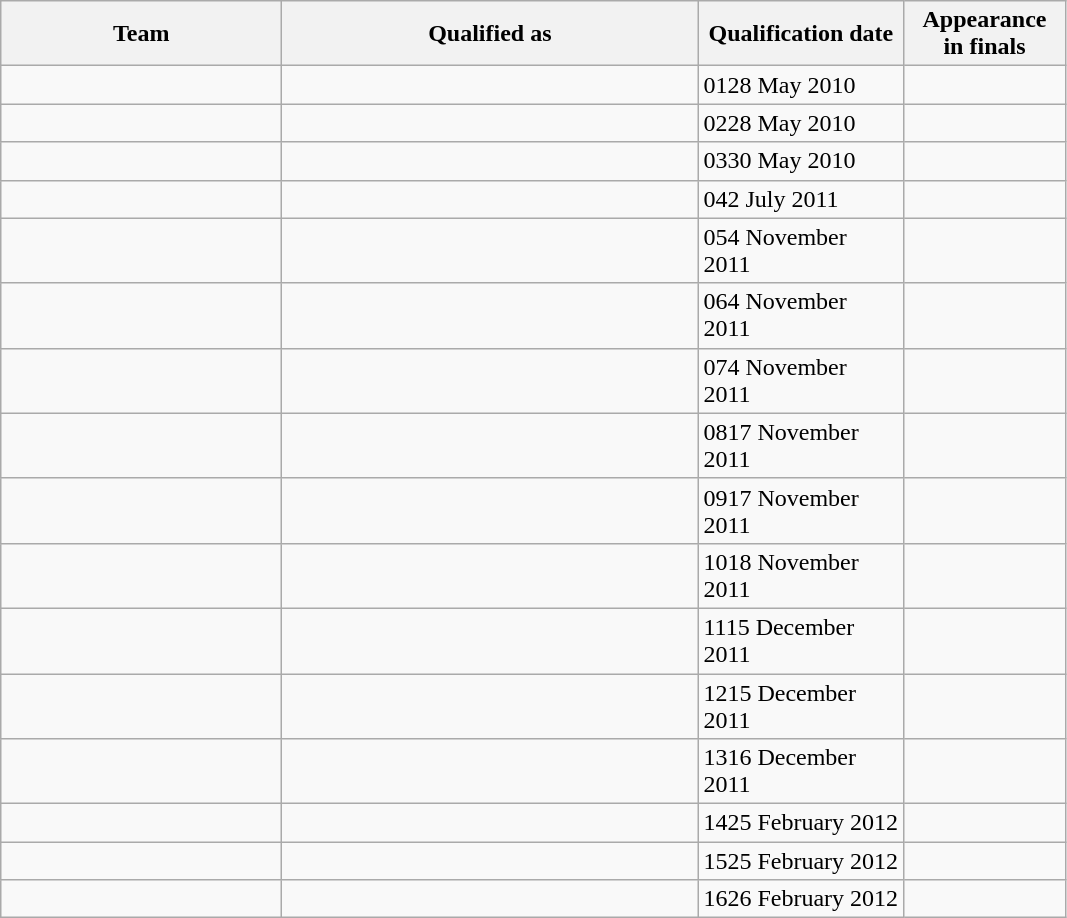<table class="wikitable sortable" style="text-align: left;">
<tr>
<th width="180">Team</th>
<th width="270">Qualified as</th>
<th width="130">Qualification date</th>
<th width="100">Appearance<br>in finals</th>
</tr>
<tr>
<td></td>
<td></td>
<td><span>01</span>28 May 2010</td>
<td></td>
</tr>
<tr>
<td></td>
<td></td>
<td><span>02</span>28 May 2010</td>
<td></td>
</tr>
<tr>
<td></td>
<td></td>
<td><span>03</span>30 May 2010</td>
<td></td>
</tr>
<tr>
<td></td>
<td></td>
<td><span>04</span>2 July 2011</td>
<td></td>
</tr>
<tr>
<td></td>
<td></td>
<td><span>05</span>4 November 2011</td>
<td></td>
</tr>
<tr>
<td></td>
<td></td>
<td><span>06</span>4 November 2011</td>
<td></td>
</tr>
<tr>
<td></td>
<td></td>
<td><span>07</span>4 November 2011</td>
<td></td>
</tr>
<tr>
<td></td>
<td></td>
<td><span>08</span>17 November 2011</td>
<td></td>
</tr>
<tr>
<td></td>
<td></td>
<td><span>09</span>17 November 2011</td>
<td></td>
</tr>
<tr>
<td></td>
<td></td>
<td><span>10</span>18 November 2011</td>
<td></td>
</tr>
<tr>
<td></td>
<td></td>
<td><span>11</span>15 December 2011</td>
<td></td>
</tr>
<tr>
<td></td>
<td></td>
<td><span>12</span>15 December 2011</td>
<td></td>
</tr>
<tr>
<td></td>
<td></td>
<td><span>13</span>16 December 2011</td>
<td></td>
</tr>
<tr>
<td></td>
<td></td>
<td><span>14</span>25 February 2012</td>
<td></td>
</tr>
<tr>
<td></td>
<td></td>
<td><span>15</span>25 February 2012</td>
<td></td>
</tr>
<tr>
<td></td>
<td></td>
<td><span>16</span>26 February 2012</td>
<td></td>
</tr>
</table>
